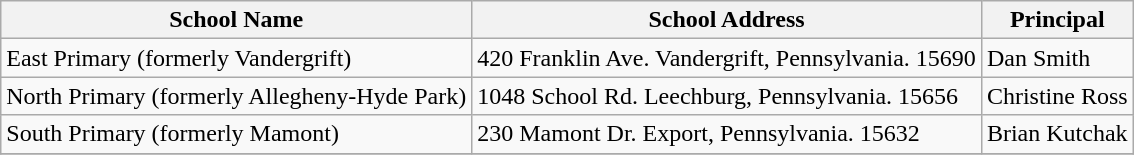<table class="wikitable">
<tr>
<th>School Name</th>
<th>School Address</th>
<th>Principal</th>
</tr>
<tr>
<td>East Primary (formerly Vandergrift)</td>
<td>420 Franklin Ave. Vandergrift, Pennsylvania. 15690</td>
<td>Dan Smith</td>
</tr>
<tr>
<td>North Primary (formerly Allegheny-Hyde Park)</td>
<td>1048 School Rd. Leechburg, Pennsylvania. 15656</td>
<td>Christine Ross</td>
</tr>
<tr>
<td>South Primary (formerly Mamont)</td>
<td>230 Mamont Dr. Export, Pennsylvania. 15632</td>
<td>Brian Kutchak</td>
</tr>
<tr>
</tr>
</table>
